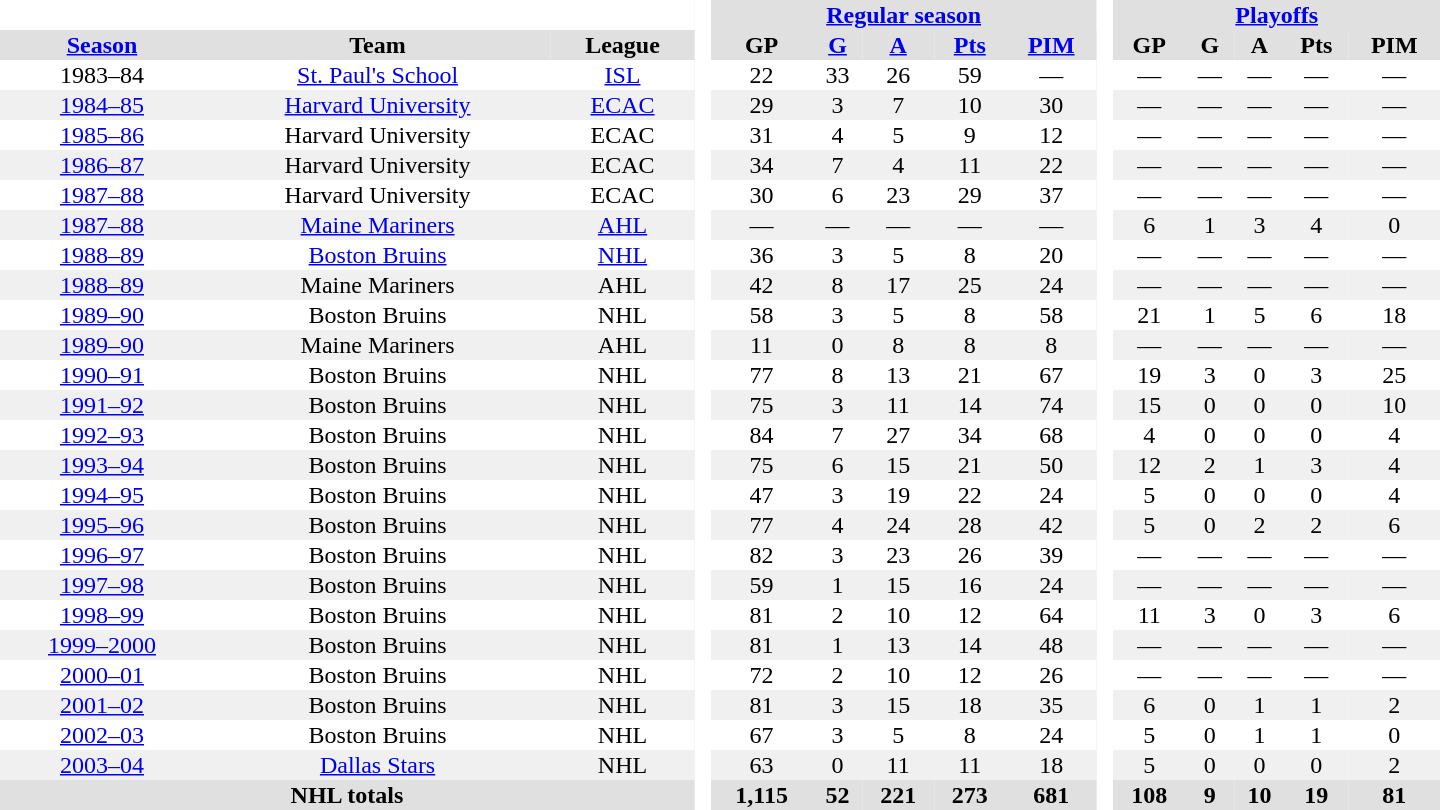<table border="0" cellpadding="1" cellspacing="0" style="text-align:center; width:60em">
<tr bgcolor="#e0e0e0">
<th colspan="3" bgcolor="#ffffff"> </th>
<th rowspan="99" bgcolor="#ffffff"> </th>
<th colspan="5"><a href='#'>Regular season</a></th>
<th rowspan="99" bgcolor="#ffffff"> </th>
<th colspan="5"><a href='#'>Playoffs</a></th>
</tr>
<tr bgcolor="#e0e0e0">
<th><a href='#'>Season</a></th>
<th>Team</th>
<th>League</th>
<th>GP</th>
<th><a href='#'>G</a></th>
<th><a href='#'>A</a></th>
<th><a href='#'>Pts</a></th>
<th><a href='#'>PIM</a></th>
<th>GP</th>
<th>G</th>
<th>A</th>
<th>Pts</th>
<th>PIM</th>
</tr>
<tr>
<td>1983–84</td>
<td><a href='#'>St. Paul's School</a></td>
<td><a href='#'>ISL</a></td>
<td>22</td>
<td>33</td>
<td>26</td>
<td>59</td>
<td>—</td>
<td>—</td>
<td>—</td>
<td>—</td>
<td>—</td>
<td>—</td>
</tr>
<tr bgcolor="#f0f0f0">
<td><a href='#'>1984–85</a></td>
<td><a href='#'>Harvard University</a></td>
<td><a href='#'>ECAC</a></td>
<td>29</td>
<td>3</td>
<td>7</td>
<td>10</td>
<td>30</td>
<td>—</td>
<td>—</td>
<td>—</td>
<td>—</td>
<td>—</td>
</tr>
<tr>
<td><a href='#'>1985–86</a></td>
<td>Harvard University</td>
<td>ECAC</td>
<td>31</td>
<td>4</td>
<td>5</td>
<td>9</td>
<td>12</td>
<td>—</td>
<td>—</td>
<td>—</td>
<td>—</td>
<td>—</td>
</tr>
<tr bgcolor="#f0f0f0">
<td><a href='#'>1986–87</a></td>
<td>Harvard University</td>
<td>ECAC</td>
<td>34</td>
<td>7</td>
<td>4</td>
<td>11</td>
<td>22</td>
<td>—</td>
<td>—</td>
<td>—</td>
<td>—</td>
<td>—</td>
</tr>
<tr>
<td><a href='#'>1987–88</a></td>
<td>Harvard University</td>
<td>ECAC</td>
<td>30</td>
<td>6</td>
<td>23</td>
<td>29</td>
<td>37</td>
<td>—</td>
<td>—</td>
<td>—</td>
<td>—</td>
<td>—</td>
</tr>
<tr bgcolor="#f0f0f0">
<td><a href='#'>1987–88</a></td>
<td><a href='#'>Maine Mariners</a></td>
<td><a href='#'>AHL</a></td>
<td>—</td>
<td>—</td>
<td>—</td>
<td>—</td>
<td>—</td>
<td>6</td>
<td>1</td>
<td>3</td>
<td>4</td>
<td>0</td>
</tr>
<tr>
<td><a href='#'>1988–89</a></td>
<td><a href='#'>Boston Bruins</a></td>
<td><a href='#'>NHL</a></td>
<td>36</td>
<td>3</td>
<td>5</td>
<td>8</td>
<td>20</td>
<td>—</td>
<td>—</td>
<td>—</td>
<td>—</td>
<td>—</td>
</tr>
<tr bgcolor="#f0f0f0">
<td><a href='#'>1988–89</a></td>
<td>Maine Mariners</td>
<td>AHL</td>
<td>42</td>
<td>8</td>
<td>17</td>
<td>25</td>
<td>24</td>
<td>—</td>
<td>—</td>
<td>—</td>
<td>—</td>
<td>—</td>
</tr>
<tr>
<td><a href='#'>1989–90</a></td>
<td>Boston Bruins</td>
<td>NHL</td>
<td>58</td>
<td>3</td>
<td>5</td>
<td>8</td>
<td>58</td>
<td>21</td>
<td>1</td>
<td>5</td>
<td>6</td>
<td>18</td>
</tr>
<tr bgcolor="#f0f0f0">
<td><a href='#'>1989–90</a></td>
<td>Maine Mariners</td>
<td>AHL</td>
<td>11</td>
<td>0</td>
<td>8</td>
<td>8</td>
<td>8</td>
<td>—</td>
<td>—</td>
<td>—</td>
<td>—</td>
<td>—</td>
</tr>
<tr>
<td><a href='#'>1990–91</a></td>
<td>Boston Bruins</td>
<td>NHL</td>
<td>77</td>
<td>8</td>
<td>13</td>
<td>21</td>
<td>67</td>
<td>19</td>
<td>3</td>
<td>0</td>
<td>3</td>
<td>25</td>
</tr>
<tr bgcolor="#f0f0f0">
<td><a href='#'>1991–92</a></td>
<td>Boston Bruins</td>
<td>NHL</td>
<td>75</td>
<td>3</td>
<td>11</td>
<td>14</td>
<td>74</td>
<td>15</td>
<td>0</td>
<td>0</td>
<td>0</td>
<td>10</td>
</tr>
<tr>
<td><a href='#'>1992–93</a></td>
<td>Boston Bruins</td>
<td>NHL</td>
<td>84</td>
<td>7</td>
<td>27</td>
<td>34</td>
<td>68</td>
<td>4</td>
<td>0</td>
<td>0</td>
<td>0</td>
<td>4</td>
</tr>
<tr bgcolor="#f0f0f0">
<td><a href='#'>1993–94</a></td>
<td>Boston Bruins</td>
<td>NHL</td>
<td>75</td>
<td>6</td>
<td>15</td>
<td>21</td>
<td>50</td>
<td>12</td>
<td>2</td>
<td>1</td>
<td>3</td>
<td>4</td>
</tr>
<tr>
<td><a href='#'>1994–95</a></td>
<td>Boston Bruins</td>
<td>NHL</td>
<td>47</td>
<td>3</td>
<td>19</td>
<td>22</td>
<td>24</td>
<td>5</td>
<td>0</td>
<td>0</td>
<td>0</td>
<td>4</td>
</tr>
<tr bgcolor="#f0f0f0">
<td><a href='#'>1995–96</a></td>
<td>Boston Bruins</td>
<td>NHL</td>
<td>77</td>
<td>4</td>
<td>24</td>
<td>28</td>
<td>42</td>
<td>5</td>
<td>0</td>
<td>2</td>
<td>2</td>
<td>6</td>
</tr>
<tr>
<td><a href='#'>1996–97</a></td>
<td>Boston Bruins</td>
<td>NHL</td>
<td>82</td>
<td>3</td>
<td>23</td>
<td>26</td>
<td>39</td>
<td>—</td>
<td>—</td>
<td>—</td>
<td>—</td>
<td>—</td>
</tr>
<tr bgcolor="#f0f0f0">
<td><a href='#'>1997–98</a></td>
<td>Boston Bruins</td>
<td>NHL</td>
<td>59</td>
<td>1</td>
<td>15</td>
<td>16</td>
<td>24</td>
<td>—</td>
<td>—</td>
<td>—</td>
<td>—</td>
<td>—</td>
</tr>
<tr>
<td><a href='#'>1998–99</a></td>
<td>Boston Bruins</td>
<td>NHL</td>
<td>81</td>
<td>2</td>
<td>10</td>
<td>12</td>
<td>64</td>
<td>11</td>
<td>3</td>
<td>0</td>
<td>3</td>
<td>6</td>
</tr>
<tr bgcolor="#f0f0f0">
<td><a href='#'>1999–2000</a></td>
<td>Boston Bruins</td>
<td>NHL</td>
<td>81</td>
<td>1</td>
<td>13</td>
<td>14</td>
<td>48</td>
<td>—</td>
<td>—</td>
<td>—</td>
<td>—</td>
<td>—</td>
</tr>
<tr>
<td><a href='#'>2000–01</a></td>
<td>Boston Bruins</td>
<td>NHL</td>
<td>72</td>
<td>2</td>
<td>10</td>
<td>12</td>
<td>26</td>
<td>—</td>
<td>—</td>
<td>—</td>
<td>—</td>
<td>—</td>
</tr>
<tr bgcolor="#f0f0f0">
<td><a href='#'>2001–02</a></td>
<td>Boston Bruins</td>
<td>NHL</td>
<td>81</td>
<td>3</td>
<td>15</td>
<td>18</td>
<td>35</td>
<td>6</td>
<td>0</td>
<td>1</td>
<td>1</td>
<td>2</td>
</tr>
<tr>
<td><a href='#'>2002–03</a></td>
<td>Boston Bruins</td>
<td>NHL</td>
<td>67</td>
<td>3</td>
<td>5</td>
<td>8</td>
<td>24</td>
<td>5</td>
<td>0</td>
<td>1</td>
<td>1</td>
<td>0</td>
</tr>
<tr bgcolor="#f0f0f0">
<td><a href='#'>2003–04</a></td>
<td><a href='#'>Dallas Stars</a></td>
<td>NHL</td>
<td>63</td>
<td>0</td>
<td>11</td>
<td>11</td>
<td>18</td>
<td>5</td>
<td>0</td>
<td>0</td>
<td>0</td>
<td>2</td>
</tr>
<tr bgcolor="#e0e0e0">
<th colspan="3">NHL totals</th>
<th>1,115</th>
<th>52</th>
<th>221</th>
<th>273</th>
<th>681</th>
<th>108</th>
<th>9</th>
<th>10</th>
<th>19</th>
<th>81</th>
</tr>
</table>
